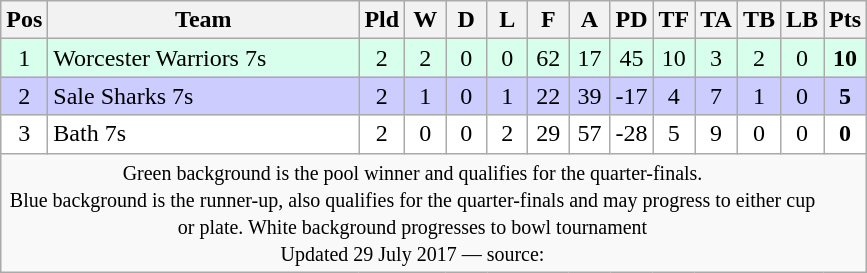<table class="wikitable" style="text-align: center;">
<tr>
<th width="20">Pos</th>
<th width="200">Team</th>
<th width="20">Pld</th>
<th width="20">W</th>
<th width="20">D</th>
<th width="20">L</th>
<th width="20">F</th>
<th width="20">A</th>
<th width="20">PD</th>
<th width="20">TF</th>
<th width="20">TA</th>
<th width="20">TB</th>
<th width="20">LB</th>
<th width="20">Pts</th>
</tr>
<tr bgcolor=#d8ffeb>
<td>1</td>
<td align=left>Worcester Warriors 7s</td>
<td>2</td>
<td>2</td>
<td>0</td>
<td>0</td>
<td>62</td>
<td>17</td>
<td>45</td>
<td>10</td>
<td>3</td>
<td>2</td>
<td>0</td>
<td><strong>10</strong></td>
</tr>
<tr bgcolor=#ccccff>
<td>2</td>
<td align=left>Sale Sharks 7s</td>
<td>2</td>
<td>1</td>
<td>0</td>
<td>1</td>
<td>22</td>
<td>39</td>
<td>-17</td>
<td>4</td>
<td>7</td>
<td>1</td>
<td>0</td>
<td><strong>5</strong></td>
</tr>
<tr bgcolor=#ffffff>
<td>3</td>
<td align=left>Bath 7s</td>
<td>2</td>
<td>0</td>
<td>0</td>
<td>2</td>
<td>29</td>
<td>57</td>
<td>-28</td>
<td>5</td>
<td>9</td>
<td>0</td>
<td>0</td>
<td><strong>0</strong></td>
</tr>
<tr align=center>
<td colspan="13" style="border:0px"><small>Green background is the pool winner and qualifies for the quarter-finals.<br>Blue background is the runner-up, also qualifies for the quarter-finals and may progress to either cup or plate. White background progresses to bowl tournament<br>Updated 29 July 2017 — source: </small></td>
</tr>
</table>
